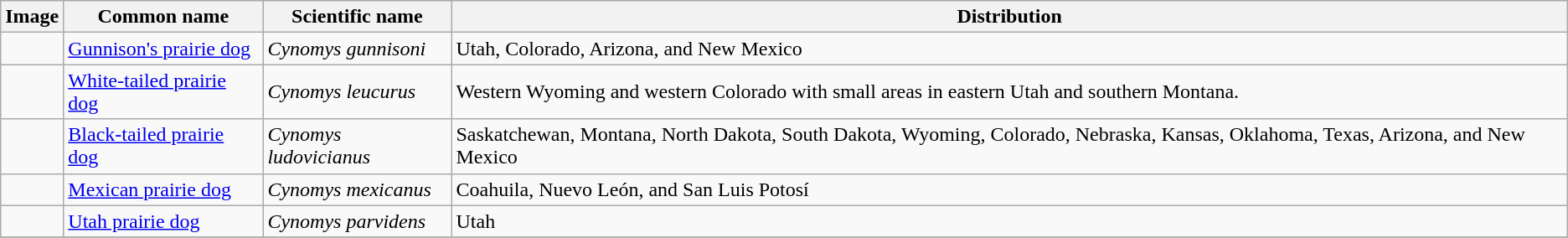<table class="wikitable">
<tr>
<th>Image</th>
<th>Common name</th>
<th>Scientific name</th>
<th>Distribution</th>
</tr>
<tr>
<td></td>
<td><a href='#'>Gunnison's prairie dog</a></td>
<td><em>Cynomys gunnisoni</em></td>
<td>Utah, Colorado, Arizona, and New Mexico</td>
</tr>
<tr>
<td></td>
<td><a href='#'>White-tailed prairie dog</a></td>
<td><em>Cynomys leucurus</em></td>
<td>Western Wyoming and western Colorado with small areas in eastern Utah and southern Montana.</td>
</tr>
<tr>
<td></td>
<td><a href='#'>Black-tailed prairie dog</a></td>
<td><em>Cynomys ludovicianus</em></td>
<td>Saskatchewan, Montana, North Dakota, South Dakota, Wyoming, Colorado, Nebraska, Kansas, Oklahoma, Texas, Arizona, and New Mexico</td>
</tr>
<tr>
<td></td>
<td><a href='#'>Mexican prairie dog</a></td>
<td><em>Cynomys mexicanus</em></td>
<td>Coahuila, Nuevo León, and San Luis Potosí</td>
</tr>
<tr>
<td></td>
<td><a href='#'>Utah prairie dog</a></td>
<td><em>Cynomys parvidens</em></td>
<td>Utah</td>
</tr>
<tr>
</tr>
</table>
